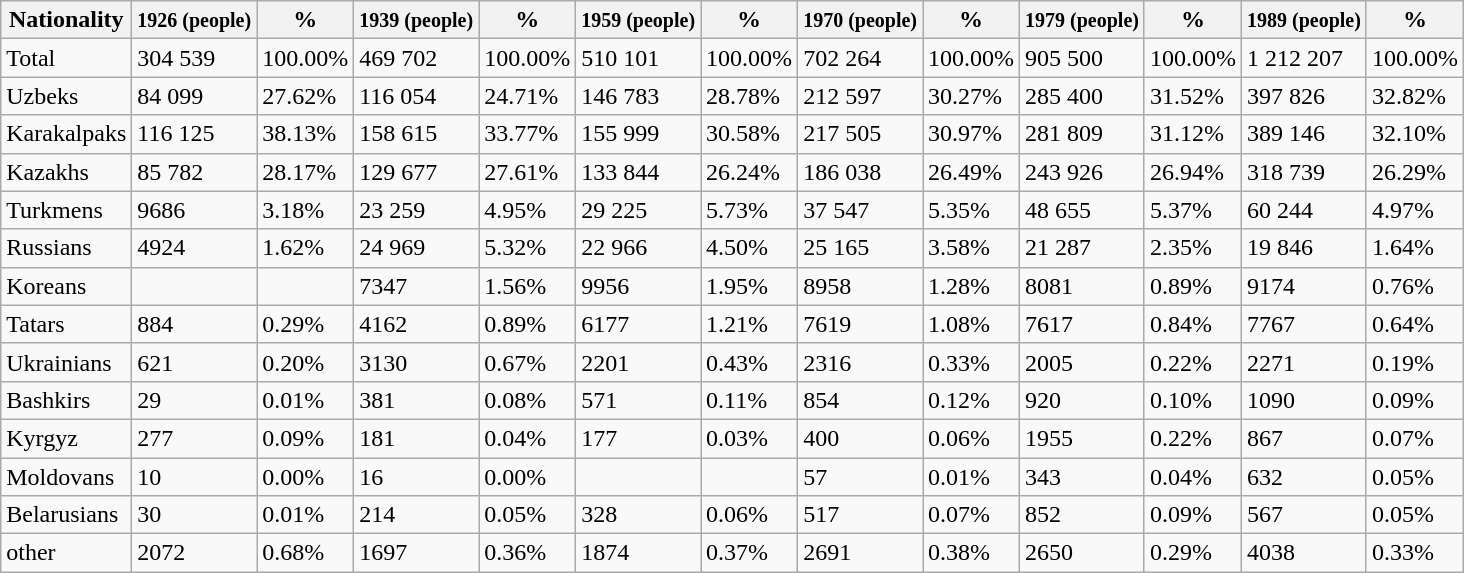<table class="wikitable sortable">
<tr>
<th>Nationality</th>
<th><small>1926  (people)</small></th>
<th>%</th>
<th><small>1939  (people)</small></th>
<th>%</th>
<th><small>1959  (people)</small></th>
<th>%</th>
<th><small>1970  (people)</small></th>
<th>%</th>
<th><small>1979  (people)</small></th>
<th>%</th>
<th><small>1989  (people)</small></th>
<th>%</th>
</tr>
<tr>
<td>Total</td>
<td>304 539</td>
<td>100.00%</td>
<td>469 702</td>
<td>100.00%</td>
<td>510 101</td>
<td>100.00%</td>
<td>702 264</td>
<td>100.00%</td>
<td>905 500</td>
<td>100.00%</td>
<td>1 212 207</td>
<td>100.00%</td>
</tr>
<tr>
<td>Uzbeks</td>
<td>84 099</td>
<td>27.62%</td>
<td>116 054</td>
<td>24.71%</td>
<td>146 783</td>
<td>28.78%</td>
<td>212 597</td>
<td>30.27%</td>
<td>285 400</td>
<td>31.52%</td>
<td>397 826</td>
<td>32.82%</td>
</tr>
<tr>
<td>Karakalpaks</td>
<td>116 125</td>
<td>38.13%</td>
<td>158 615</td>
<td>33.77%</td>
<td>155 999</td>
<td>30.58%</td>
<td>217 505</td>
<td>30.97%</td>
<td>281 809</td>
<td>31.12%</td>
<td>389 146</td>
<td>32.10%</td>
</tr>
<tr>
<td>Kazakhs</td>
<td>85 782</td>
<td>28.17%</td>
<td>129 677</td>
<td>27.61%</td>
<td>133 844</td>
<td>26.24%</td>
<td>186 038</td>
<td>26.49%</td>
<td>243 926</td>
<td>26.94%</td>
<td>318 739</td>
<td>26.29%</td>
</tr>
<tr>
<td>Turkmens</td>
<td>9686</td>
<td>3.18%</td>
<td>23 259</td>
<td>4.95%</td>
<td>29 225</td>
<td>5.73%</td>
<td>37 547</td>
<td>5.35%</td>
<td>48 655</td>
<td>5.37%</td>
<td>60 244</td>
<td>4.97%</td>
</tr>
<tr>
<td>Russians</td>
<td>4924</td>
<td>1.62%</td>
<td>24 969</td>
<td>5.32%</td>
<td>22 966</td>
<td>4.50%</td>
<td>25 165</td>
<td>3.58%</td>
<td>21 287</td>
<td>2.35%</td>
<td>19 846</td>
<td>1.64%</td>
</tr>
<tr>
<td>Koreans</td>
<td></td>
<td></td>
<td>7347</td>
<td>1.56%</td>
<td>9956</td>
<td>1.95%</td>
<td>8958</td>
<td>1.28%</td>
<td>8081</td>
<td>0.89%</td>
<td>9174</td>
<td>0.76%</td>
</tr>
<tr>
<td>Tatars</td>
<td>884</td>
<td>0.29%</td>
<td>4162</td>
<td>0.89%</td>
<td>6177</td>
<td>1.21%</td>
<td>7619</td>
<td>1.08%</td>
<td>7617</td>
<td>0.84%</td>
<td>7767</td>
<td>0.64%</td>
</tr>
<tr>
<td>Ukrainians</td>
<td>621</td>
<td>0.20%</td>
<td>3130</td>
<td>0.67%</td>
<td>2201</td>
<td>0.43%</td>
<td>2316</td>
<td>0.33%</td>
<td>2005</td>
<td>0.22%</td>
<td>2271</td>
<td>0.19%</td>
</tr>
<tr>
<td>Bashkirs</td>
<td>29</td>
<td>0.01%</td>
<td>381</td>
<td>0.08%</td>
<td>571</td>
<td>0.11%</td>
<td>854</td>
<td>0.12%</td>
<td>920</td>
<td>0.10%</td>
<td>1090</td>
<td>0.09%</td>
</tr>
<tr>
<td>Kyrgyz</td>
<td>277</td>
<td>0.09%</td>
<td>181</td>
<td>0.04%</td>
<td>177</td>
<td>0.03%</td>
<td>400</td>
<td>0.06%</td>
<td>1955</td>
<td>0.22%</td>
<td>867</td>
<td>0.07%</td>
</tr>
<tr>
<td>Moldovans</td>
<td>10</td>
<td>0.00%</td>
<td>16</td>
<td>0.00%</td>
<td></td>
<td></td>
<td>57</td>
<td>0.01%</td>
<td>343</td>
<td>0.04%</td>
<td>632</td>
<td>0.05%</td>
</tr>
<tr>
<td>Belarusians</td>
<td>30</td>
<td>0.01%</td>
<td>214</td>
<td>0.05%</td>
<td>328</td>
<td>0.06%</td>
<td>517</td>
<td>0.07%</td>
<td>852</td>
<td>0.09%</td>
<td>567</td>
<td>0.05%</td>
</tr>
<tr>
<td>other</td>
<td>2072</td>
<td>0.68%</td>
<td>1697</td>
<td>0.36%</td>
<td>1874</td>
<td>0.37%</td>
<td>2691</td>
<td>0.38%</td>
<td>2650</td>
<td>0.29%</td>
<td>4038</td>
<td>0.33%</td>
</tr>
</table>
